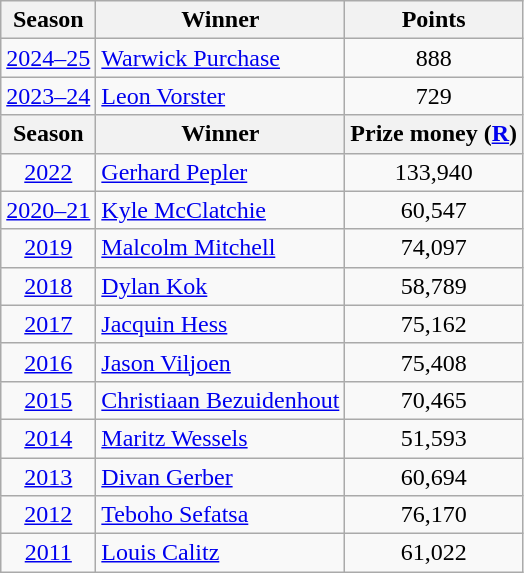<table class=wikitable>
<tr>
<th>Season</th>
<th>Winner</th>
<th>Points</th>
</tr>
<tr>
<td align=center><a href='#'>2024–25</a></td>
<td> <a href='#'>Warwick Purchase</a></td>
<td align=center>888</td>
</tr>
<tr>
<td align=center><a href='#'>2023–24</a></td>
<td> <a href='#'>Leon Vorster</a></td>
<td align=center>729</td>
</tr>
<tr>
<th>Season</th>
<th>Winner</th>
<th>Prize money (<a href='#'>R</a>)</th>
</tr>
<tr>
<td align=center><a href='#'>2022</a></td>
<td> <a href='#'>Gerhard Pepler</a></td>
<td align=center>133,940</td>
</tr>
<tr>
<td align=center><a href='#'>2020–21</a></td>
<td> <a href='#'>Kyle McClatchie</a></td>
<td align=center>60,547</td>
</tr>
<tr>
<td align=center><a href='#'>2019</a></td>
<td> <a href='#'>Malcolm Mitchell</a></td>
<td align=center>74,097</td>
</tr>
<tr>
<td align=center><a href='#'>2018</a></td>
<td> <a href='#'>Dylan Kok</a></td>
<td align=center>58,789</td>
</tr>
<tr>
<td align=center><a href='#'>2017</a></td>
<td> <a href='#'>Jacquin Hess</a></td>
<td align=center>75,162</td>
</tr>
<tr>
<td align=center><a href='#'>2016</a></td>
<td> <a href='#'>Jason Viljoen</a></td>
<td align=center>75,408</td>
</tr>
<tr>
<td align=center><a href='#'>2015</a></td>
<td> <a href='#'>Christiaan Bezuidenhout</a></td>
<td align=center>70,465</td>
</tr>
<tr>
<td align=center><a href='#'>2014</a></td>
<td> <a href='#'>Maritz Wessels</a></td>
<td align=center>51,593</td>
</tr>
<tr>
<td align=center><a href='#'>2013</a></td>
<td> <a href='#'>Divan Gerber</a></td>
<td align=center>60,694</td>
</tr>
<tr>
<td align=center><a href='#'>2012</a></td>
<td> <a href='#'>Teboho Sefatsa</a></td>
<td align=center>76,170</td>
</tr>
<tr>
<td align=center><a href='#'>2011</a></td>
<td> <a href='#'>Louis Calitz</a></td>
<td align=center>61,022</td>
</tr>
</table>
